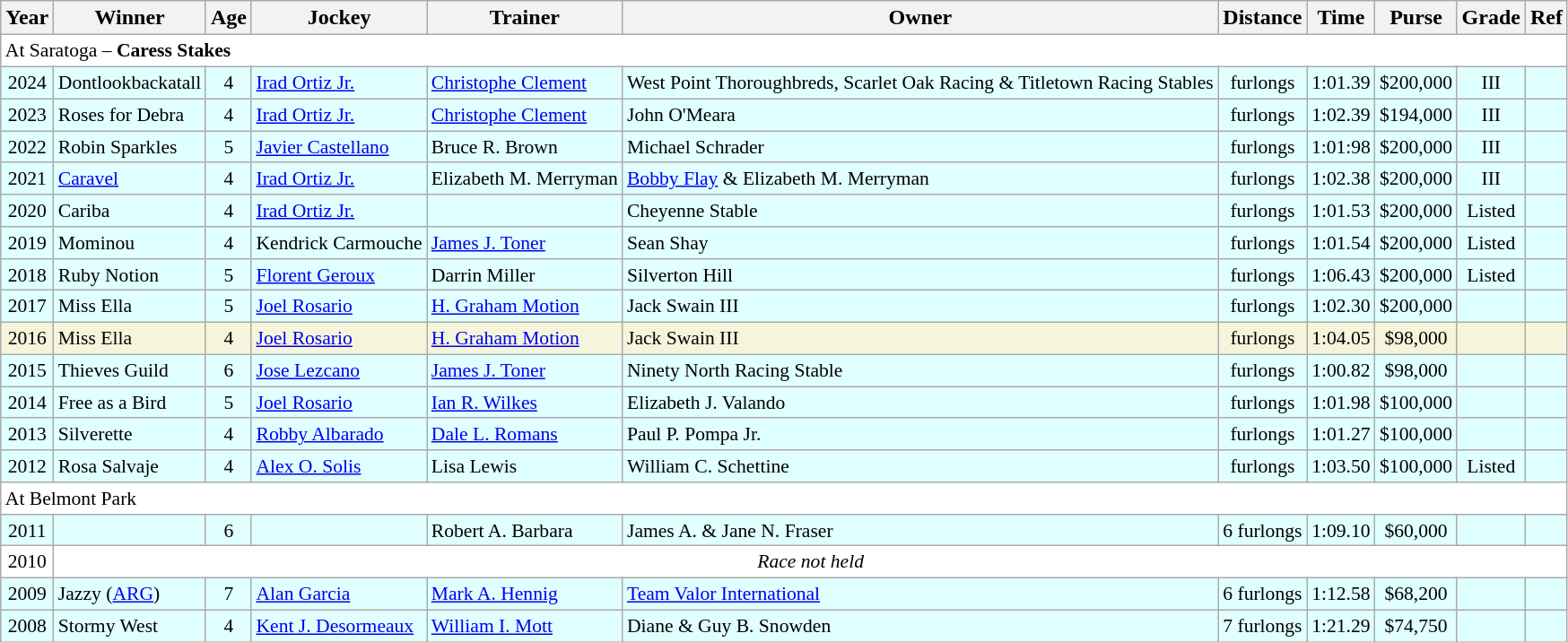<table class="wikitable sortable">
<tr>
<th>Year</th>
<th>Winner</th>
<th>Age</th>
<th>Jockey</th>
<th>Trainer</th>
<th>Owner</th>
<th>Distance</th>
<th>Time</th>
<th>Purse</th>
<th>Grade</th>
<th>Ref</th>
</tr>
<tr style="font-size:90%; background-color:white">
<td align="left" colspan=11>At Saratoga – <strong>Caress Stakes</strong></td>
</tr>
<tr style="font-size:90%; background-color:lightcyan">
<td align=center>2024</td>
<td>Dontlookbackatall</td>
<td align=center>4</td>
<td><a href='#'>Irad Ortiz Jr.</a></td>
<td><a href='#'>Christophe Clement</a></td>
<td>West Point Thoroughbreds, Scarlet Oak Racing & Titletown Racing Stables</td>
<td align=center> furlongs</td>
<td align=center>1:01.39</td>
<td align=center>$200,000</td>
<td align=center>III</td>
<td></td>
</tr>
<tr style="font-size:90%; background-color:lightcyan">
<td align=center>2023</td>
<td>Roses for Debra</td>
<td align=center>4</td>
<td><a href='#'>Irad Ortiz Jr.</a></td>
<td><a href='#'>Christophe Clement</a></td>
<td>John O'Meara</td>
<td align=center> furlongs</td>
<td align=center>1:02.39</td>
<td align=center>$194,000</td>
<td align=center>III</td>
<td></td>
</tr>
<tr style="font-size:90%; background-color:lightcyan">
<td align=center>2022</td>
<td>Robin Sparkles</td>
<td align=center>5</td>
<td><a href='#'>Javier Castellano</a></td>
<td>Bruce R. Brown</td>
<td>Michael Schrader</td>
<td align=center> furlongs</td>
<td align=center>1:01:98</td>
<td align=center>$200,000</td>
<td align=center>III</td>
<td></td>
</tr>
<tr style="font-size:90%; background-color:lightcyan">
<td align=center>2021</td>
<td><a href='#'>Caravel</a></td>
<td align=center>4</td>
<td><a href='#'>Irad Ortiz Jr.</a></td>
<td>Elizabeth M. Merryman</td>
<td><a href='#'>Bobby Flay</a> & Elizabeth M. Merryman</td>
<td align=center> furlongs</td>
<td align=center>1:02.38</td>
<td align=center>$200,000</td>
<td align=center>III</td>
<td></td>
</tr>
<tr style="font-size:90%; background-color:lightcyan">
<td align=center>2020</td>
<td>Cariba</td>
<td align=center>4</td>
<td><a href='#'>Irad Ortiz Jr.</a></td>
<td></td>
<td>Cheyenne Stable</td>
<td align=center> furlongs</td>
<td align=center>1:01.53</td>
<td align=center>$200,000</td>
<td align=center>Listed</td>
<td></td>
</tr>
<tr style="font-size:90%; background-color:lightcyan">
<td align=center>2019</td>
<td>Mominou</td>
<td align=center>4</td>
<td>Kendrick Carmouche</td>
<td><a href='#'>James J. Toner</a></td>
<td>Sean Shay</td>
<td align=center> furlongs</td>
<td align=center>1:01.54</td>
<td align=center>$200,000</td>
<td align=center>Listed</td>
<td></td>
</tr>
<tr style="font-size:90%; background-color:lightcyan">
<td align=center>2018</td>
<td>Ruby Notion</td>
<td align=center>5</td>
<td><a href='#'>Florent Geroux</a></td>
<td>Darrin Miller</td>
<td>Silverton Hill</td>
<td align=center> furlongs</td>
<td align=center>1:06.43</td>
<td align=center>$200,000</td>
<td align=center>Listed</td>
<td></td>
</tr>
<tr style="font-size:90%; background-color:lightcyan">
<td align=center>2017</td>
<td>Miss Ella</td>
<td align=center>5</td>
<td><a href='#'>Joel Rosario</a></td>
<td><a href='#'>H. Graham Motion</a></td>
<td>Jack Swain III</td>
<td align=center> furlongs</td>
<td align=center>1:02.30</td>
<td align=center>$200,000</td>
<td align=center></td>
<td></td>
</tr>
<tr style="font-size:90%; background-color:beige">
<td align=center>2016</td>
<td>Miss Ella</td>
<td align=center>4</td>
<td><a href='#'>Joel Rosario</a></td>
<td><a href='#'>H. Graham Motion</a></td>
<td>Jack Swain III</td>
<td align=center> furlongs</td>
<td align=center>1:04.05</td>
<td align=center>$98,000</td>
<td align=center></td>
<td></td>
</tr>
<tr style="font-size:90%; background-color:lightcyan">
<td align=center>2015</td>
<td>Thieves Guild</td>
<td align=center>6</td>
<td><a href='#'>Jose Lezcano</a></td>
<td><a href='#'>James J. Toner</a></td>
<td>Ninety North Racing Stable</td>
<td align=center> furlongs</td>
<td align=center>1:00.82</td>
<td align=center>$98,000</td>
<td align=center></td>
<td></td>
</tr>
<tr style="font-size:90%; background-color:lightcyan">
<td align=center>2014</td>
<td>Free as a Bird</td>
<td align=center>5</td>
<td><a href='#'>Joel Rosario</a></td>
<td><a href='#'>Ian R. Wilkes</a></td>
<td>Elizabeth J. Valando</td>
<td align=center> furlongs</td>
<td align=center>1:01.98</td>
<td align=center>$100,000</td>
<td align=center></td>
<td></td>
</tr>
<tr style="font-size:90%; background-color:lightcyan">
<td align=center>2013</td>
<td>Silverette</td>
<td align=center>4</td>
<td><a href='#'>Robby Albarado</a></td>
<td><a href='#'>Dale L. Romans</a></td>
<td>Paul P. Pompa Jr.</td>
<td align=center> furlongs</td>
<td align=center>1:01.27</td>
<td align=center>$100,000</td>
<td align=center></td>
<td></td>
</tr>
<tr style="font-size:90%; background-color:lightcyan">
<td align=center>2012</td>
<td>Rosa Salvaje</td>
<td align=center>4</td>
<td><a href='#'>Alex O. Solis</a></td>
<td>Lisa Lewis</td>
<td>William C. Schettine</td>
<td align=center> furlongs</td>
<td align=center>1:03.50</td>
<td align=center>$100,000</td>
<td align=center>Listed</td>
<td></td>
</tr>
<tr style="font-size:90%; background-color:white">
<td align="left" colspan=11>At Belmont Park</td>
</tr>
<tr style="font-size:90%; background-color:lightcyan">
<td align=center>2011</td>
<td></td>
<td align=center>6</td>
<td></td>
<td>Robert A. Barbara</td>
<td>James A. & Jane N. Fraser</td>
<td align=center>6 furlongs</td>
<td align=center>1:09.10</td>
<td align=center>$60,000</td>
<td align=center></td>
<td></td>
</tr>
<tr style="font-size:90%; background-color:white">
<td align="center">2010</td>
<td align="center" colspan=10><em>Race not held</em></td>
</tr>
<tr style="font-size:90%; background-color:lightcyan">
<td align=center>2009</td>
<td>Jazzy (<a href='#'>ARG</a>)</td>
<td align=center>7</td>
<td><a href='#'>Alan Garcia</a></td>
<td><a href='#'>Mark A. Hennig</a></td>
<td><a href='#'>Team Valor International</a></td>
<td align=center>6 furlongs</td>
<td align=center>1:12.58</td>
<td align=center>$68,200</td>
<td align=center></td>
<td></td>
</tr>
<tr style="font-size:90%; background-color:lightcyan">
<td align=center>2008</td>
<td>Stormy West</td>
<td align=center>4</td>
<td><a href='#'>Kent J. Desormeaux </a></td>
<td><a href='#'>William I. Mott</a></td>
<td>Diane & Guy B. Snowden</td>
<td align=center>7 furlongs</td>
<td align=center>1:21.29</td>
<td align=center>$74,750</td>
<td align=center></td>
<td></td>
</tr>
</table>
